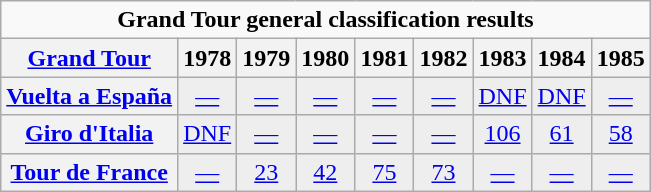<table class="wikitable plainrowheaders">
<tr>
<td colspan=13 align="center"><strong>Grand Tour general classification results</strong></td>
</tr>
<tr>
<th scope="col"><a href='#'>Grand Tour</a></th>
<th scope="col">1978</th>
<th scope="col">1979</th>
<th scope="col">1980</th>
<th scope="col">1981</th>
<th scope="col">1982</th>
<th scope="col">1983</th>
<th scope="col">1984</th>
<th scope="col">1985</th>
</tr>
<tr style="text-align:center;">
<th scope="row"> <a href='#'>Vuelta a España</a></th>
<td style="background:#eee;"><a href='#'>—</a></td>
<td style="background:#eee;"><a href='#'>—</a></td>
<td style="background:#eee;"><a href='#'>—</a></td>
<td style="background:#eee;"><a href='#'>—</a></td>
<td style="background:#eee;"><a href='#'>—</a></td>
<td style="background:#eee;"><a href='#'>DNF</a></td>
<td style="background:#eee;"><a href='#'>DNF</a></td>
<td style="background:#eee;"><a href='#'>—</a></td>
</tr>
<tr style="text-align:center;">
<th scope="row"> <a href='#'>Giro d'Italia</a></th>
<td style="background:#eee;"><a href='#'>DNF</a></td>
<td style="background:#eee;"><a href='#'>—</a></td>
<td style="background:#eee;"><a href='#'>—</a></td>
<td style="background:#eee;"><a href='#'>—</a></td>
<td style="background:#eee;"><a href='#'>—</a></td>
<td style="background:#eee;"><a href='#'>106</a></td>
<td style="background:#eee;"><a href='#'>61</a></td>
<td style="background:#eee;"><a href='#'>58</a></td>
</tr>
<tr style="text-align:center;">
<th scope="row"> <a href='#'>Tour de France</a></th>
<td style="background:#eee;"><a href='#'>—</a></td>
<td style="background:#eee;"><a href='#'>23</a></td>
<td style="background:#eee;"><a href='#'>42</a></td>
<td style="background:#eee;"><a href='#'>75</a></td>
<td style="background:#eee;"><a href='#'>73</a></td>
<td style="background:#eee;"><a href='#'>—</a></td>
<td style="background:#eee;"><a href='#'>—</a></td>
<td style="background:#eee;"><a href='#'>—</a></td>
</tr>
</table>
